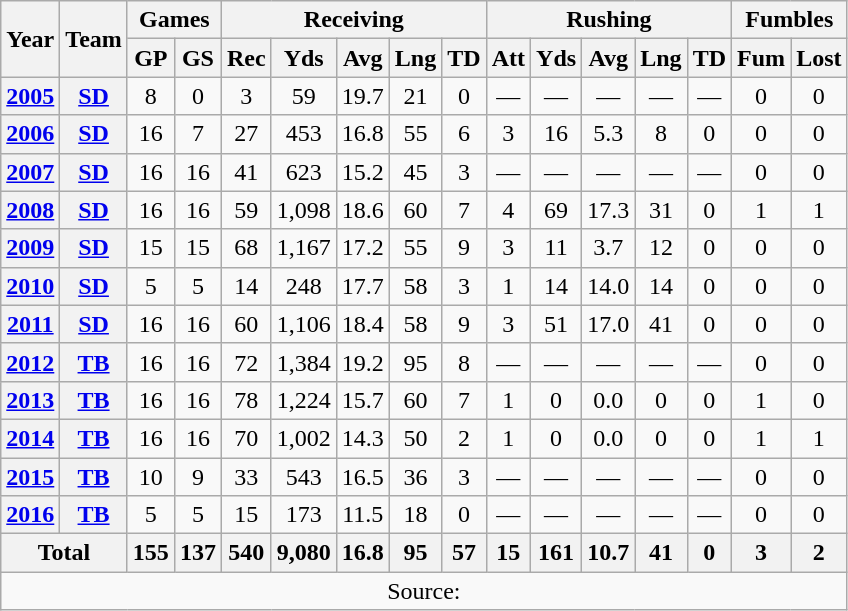<table class=wikitable style="text-align:center;">
<tr>
<th rowspan=2>Year</th>
<th rowspan=2>Team</th>
<th colspan=2>Games</th>
<th colspan=5>Receiving</th>
<th colspan=5>Rushing</th>
<th colspan=2>Fumbles</th>
</tr>
<tr>
<th>GP</th>
<th>GS</th>
<th>Rec</th>
<th>Yds</th>
<th>Avg</th>
<th>Lng</th>
<th>TD</th>
<th>Att</th>
<th>Yds</th>
<th>Avg</th>
<th>Lng</th>
<th>TD</th>
<th>Fum</th>
<th>Lost</th>
</tr>
<tr>
<th><a href='#'>2005</a></th>
<th><a href='#'>SD</a></th>
<td>8</td>
<td>0</td>
<td>3</td>
<td>59</td>
<td>19.7</td>
<td>21</td>
<td>0</td>
<td>—</td>
<td>—</td>
<td>—</td>
<td>—</td>
<td>—</td>
<td>0</td>
<td>0</td>
</tr>
<tr>
<th><a href='#'>2006</a></th>
<th><a href='#'>SD</a></th>
<td>16</td>
<td>7</td>
<td>27</td>
<td>453</td>
<td>16.8</td>
<td>55</td>
<td>6</td>
<td>3</td>
<td>16</td>
<td>5.3</td>
<td>8</td>
<td>0</td>
<td>0</td>
<td>0</td>
</tr>
<tr>
<th><a href='#'>2007</a></th>
<th><a href='#'>SD</a></th>
<td>16</td>
<td>16</td>
<td>41</td>
<td>623</td>
<td>15.2</td>
<td>45</td>
<td>3</td>
<td>—</td>
<td>—</td>
<td>—</td>
<td>—</td>
<td>—</td>
<td>0</td>
<td>0</td>
</tr>
<tr>
<th><a href='#'>2008</a></th>
<th><a href='#'>SD</a></th>
<td>16</td>
<td>16</td>
<td>59</td>
<td>1,098</td>
<td>18.6</td>
<td>60</td>
<td>7</td>
<td>4</td>
<td>69</td>
<td>17.3</td>
<td>31</td>
<td>0</td>
<td>1</td>
<td>1</td>
</tr>
<tr>
<th><a href='#'>2009</a></th>
<th><a href='#'>SD</a></th>
<td>15</td>
<td>15</td>
<td>68</td>
<td>1,167</td>
<td>17.2</td>
<td>55</td>
<td>9</td>
<td>3</td>
<td>11</td>
<td>3.7</td>
<td>12</td>
<td>0</td>
<td>0</td>
<td>0</td>
</tr>
<tr>
<th><a href='#'>2010</a></th>
<th><a href='#'>SD</a></th>
<td>5</td>
<td>5</td>
<td>14</td>
<td>248</td>
<td>17.7</td>
<td>58</td>
<td>3</td>
<td>1</td>
<td>14</td>
<td>14.0</td>
<td>14</td>
<td>0</td>
<td>0</td>
<td>0</td>
</tr>
<tr>
<th><a href='#'>2011</a></th>
<th><a href='#'>SD</a></th>
<td>16</td>
<td>16</td>
<td>60</td>
<td>1,106</td>
<td>18.4</td>
<td>58</td>
<td>9</td>
<td>3</td>
<td>51</td>
<td>17.0</td>
<td>41</td>
<td>0</td>
<td>0</td>
<td>0</td>
</tr>
<tr>
<th><a href='#'>2012</a></th>
<th><a href='#'>TB</a></th>
<td>16</td>
<td>16</td>
<td>72</td>
<td>1,384</td>
<td>19.2</td>
<td>95</td>
<td>8</td>
<td>—</td>
<td>—</td>
<td>—</td>
<td>—</td>
<td>—</td>
<td>0</td>
<td>0</td>
</tr>
<tr>
<th><a href='#'>2013</a></th>
<th><a href='#'>TB</a></th>
<td>16</td>
<td>16</td>
<td>78</td>
<td>1,224</td>
<td>15.7</td>
<td>60</td>
<td>7</td>
<td>1</td>
<td>0</td>
<td>0.0</td>
<td>0</td>
<td>0</td>
<td>1</td>
<td>0</td>
</tr>
<tr>
<th><a href='#'>2014</a></th>
<th><a href='#'>TB</a></th>
<td>16</td>
<td>16</td>
<td>70</td>
<td>1,002</td>
<td>14.3</td>
<td>50</td>
<td>2</td>
<td>1</td>
<td>0</td>
<td>0.0</td>
<td>0</td>
<td>0</td>
<td>1</td>
<td>1</td>
</tr>
<tr>
<th><a href='#'>2015</a></th>
<th><a href='#'>TB</a></th>
<td>10</td>
<td>9</td>
<td>33</td>
<td>543</td>
<td>16.5</td>
<td>36</td>
<td>3</td>
<td>—</td>
<td>—</td>
<td>—</td>
<td>—</td>
<td>—</td>
<td>0</td>
<td>0</td>
</tr>
<tr>
<th><a href='#'>2016</a></th>
<th><a href='#'>TB</a></th>
<td>5</td>
<td>5</td>
<td>15</td>
<td>173</td>
<td>11.5</td>
<td>18</td>
<td>0</td>
<td>—</td>
<td>—</td>
<td>—</td>
<td>—</td>
<td>—</td>
<td>0</td>
<td>0</td>
</tr>
<tr>
<th colspan="2">Total</th>
<th>155</th>
<th>137</th>
<th>540</th>
<th>9,080</th>
<th>16.8</th>
<th>95</th>
<th>57</th>
<th>15</th>
<th>161</th>
<th>10.7</th>
<th>41</th>
<th>0</th>
<th>3</th>
<th>2</th>
</tr>
<tr>
<td colspan=16>Source: </td>
</tr>
</table>
